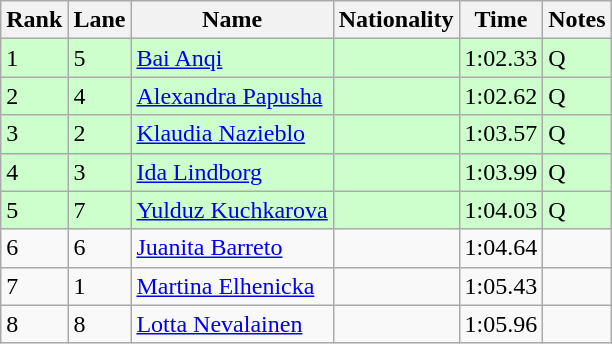<table class="wikitable">
<tr>
<th>Rank</th>
<th>Lane</th>
<th>Name</th>
<th>Nationality</th>
<th>Time</th>
<th>Notes</th>
</tr>
<tr bgcolor=ccffcc>
<td>1</td>
<td>5</td>
<td><a href='#'>Bai Anqi</a></td>
<td></td>
<td>1:02.33</td>
<td>Q</td>
</tr>
<tr bgcolor=ccffcc>
<td>2</td>
<td>4</td>
<td><a href='#'>Alexandra Papusha</a></td>
<td></td>
<td>1:02.62</td>
<td>Q</td>
</tr>
<tr bgcolor=ccffcc>
<td>3</td>
<td>2</td>
<td><a href='#'>Klaudia Nazieblo</a></td>
<td></td>
<td>1:03.57</td>
<td>Q</td>
</tr>
<tr bgcolor=ccffcc>
<td>4</td>
<td>3</td>
<td><a href='#'>Ida Lindborg</a></td>
<td></td>
<td>1:03.99</td>
<td>Q</td>
</tr>
<tr bgcolor=ccffcc>
<td>5</td>
<td>7</td>
<td><a href='#'>Yulduz Kuchkarova</a></td>
<td></td>
<td>1:04.03</td>
<td>Q</td>
</tr>
<tr>
<td>6</td>
<td>6</td>
<td><a href='#'>Juanita Barreto</a></td>
<td></td>
<td>1:04.64</td>
<td></td>
</tr>
<tr>
<td>7</td>
<td>1</td>
<td><a href='#'>Martina Elhenicka</a></td>
<td></td>
<td>1:05.43</td>
<td></td>
</tr>
<tr>
<td>8</td>
<td>8</td>
<td><a href='#'>Lotta Nevalainen</a></td>
<td></td>
<td>1:05.96</td>
<td></td>
</tr>
</table>
